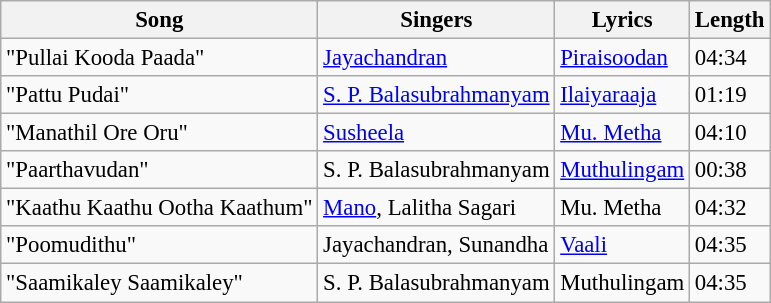<table class="wikitable" style="font-size:95%;">
<tr>
<th>Song</th>
<th>Singers</th>
<th>Lyrics</th>
<th>Length</th>
</tr>
<tr>
<td>"Pullai Kooda Paada"</td>
<td><a href='#'>Jayachandran</a></td>
<td><a href='#'>Piraisoodan</a></td>
<td>04:34</td>
</tr>
<tr>
<td>"Pattu Pudai"</td>
<td><a href='#'>S. P. Balasubrahmanyam</a></td>
<td><a href='#'>Ilaiyaraaja</a></td>
<td>01:19</td>
</tr>
<tr>
<td>"Manathil Ore Oru"</td>
<td><a href='#'>Susheela</a></td>
<td><a href='#'>Mu. Metha</a></td>
<td>04:10</td>
</tr>
<tr>
<td>"Paarthavudan"</td>
<td>S. P. Balasubrahmanyam</td>
<td><a href='#'>Muthulingam</a></td>
<td>00:38</td>
</tr>
<tr>
<td>"Kaathu Kaathu Ootha Kaathum"</td>
<td><a href='#'>Mano</a>, Lalitha Sagari</td>
<td>Mu. Metha</td>
<td>04:32</td>
</tr>
<tr>
<td>"Poomudithu"</td>
<td>Jayachandran, Sunandha</td>
<td><a href='#'>Vaali</a></td>
<td>04:35</td>
</tr>
<tr>
<td>"Saamikaley Saamikaley"</td>
<td>S. P. Balasubrahmanyam</td>
<td>Muthulingam</td>
<td>04:35</td>
</tr>
</table>
